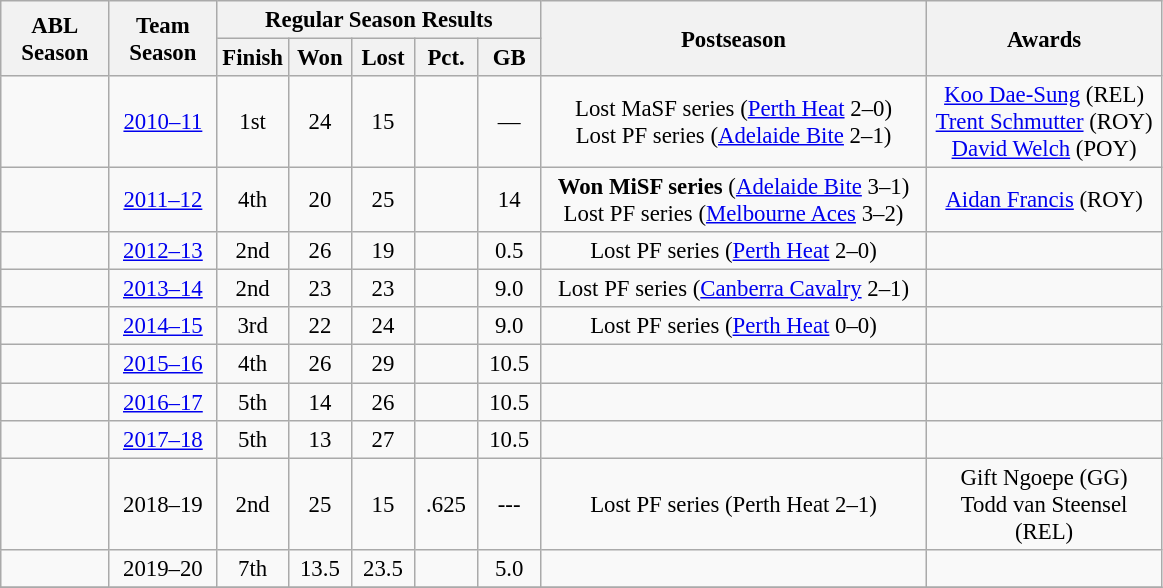<table class="wikitable" style="font-size: 95%; text-align: center;">
<tr>
<th scope="col" rowspan=2 width=65>ABL<br>Season</th>
<th scope="col" rowspan=2 width=65>Team<br>Season</th>
<th scope="colgroup" colspan=5>Regular Season Results</th>
<th scope="col" rowspan=2 width=250>Postseason</th>
<th scope="col" rowspan=2 width=150>Awards</th>
</tr>
<tr>
<th scope="col" width=35>Finish</th>
<th scope="col" width=35>Won</th>
<th scope="col" width=35>Lost</th>
<th scope="col" width=35>Pct.</th>
<th scope="col" width=35>GB</th>
</tr>
<tr>
<td></td>
<td><a href='#'>2010–11</a></td>
<td>1st</td>
<td>24</td>
<td>15</td>
<td></td>
<td>—</td>
<td>Lost MaSF series (<a href='#'>Perth Heat</a> 2–0)<br>Lost PF series (<a href='#'>Adelaide Bite</a> 2–1)</td>
<td><a href='#'>Koo Dae-Sung</a> (REL)<br><a href='#'>Trent Schmutter</a> (ROY)<br><a href='#'>David Welch</a> (POY)</td>
</tr>
<tr>
<td></td>
<td><a href='#'>2011–12</a></td>
<td>4th</td>
<td>20</td>
<td>25</td>
<td></td>
<td>14</td>
<td><strong>Won MiSF series</strong> (<a href='#'>Adelaide Bite</a> 3–1)<br>Lost PF series (<a href='#'>Melbourne Aces</a> 3–2)</td>
<td><a href='#'>Aidan Francis</a> (ROY)</td>
</tr>
<tr>
<td></td>
<td><a href='#'>2012–13</a></td>
<td>2nd</td>
<td>26</td>
<td>19</td>
<td></td>
<td>0.5</td>
<td>Lost PF series (<a href='#'>Perth Heat</a> 2–0)</td>
<td></td>
</tr>
<tr>
<td></td>
<td><a href='#'>2013–14</a></td>
<td>2nd</td>
<td>23</td>
<td>23</td>
<td></td>
<td>9.0</td>
<td>Lost PF series (<a href='#'>Canberra Cavalry</a> 2–1)</td>
<td></td>
</tr>
<tr>
<td></td>
<td><a href='#'>2014–15</a></td>
<td>3rd</td>
<td>22</td>
<td>24</td>
<td></td>
<td>9.0</td>
<td>Lost PF series (<a href='#'>Perth Heat</a> 0–0)</td>
<td></td>
</tr>
<tr>
<td></td>
<td><a href='#'>2015–16</a></td>
<td>4th</td>
<td>26</td>
<td>29</td>
<td></td>
<td>10.5</td>
<td></td>
<td></td>
</tr>
<tr>
<td></td>
<td><a href='#'>2016–17</a></td>
<td>5th</td>
<td>14</td>
<td>26</td>
<td></td>
<td>10.5</td>
<td></td>
<td></td>
</tr>
<tr>
<td></td>
<td><a href='#'>2017–18</a></td>
<td>5th</td>
<td>13</td>
<td>27</td>
<td></td>
<td>10.5</td>
<td></td>
<td></td>
</tr>
<tr>
<td></td>
<td>2018–19</td>
<td>2nd</td>
<td>25</td>
<td>15</td>
<td>.625</td>
<td>---</td>
<td>Lost PF series (Perth Heat 2–1)</td>
<td>Gift Ngoepe (GG)<br>Todd van Steensel (REL)</td>
</tr>
<tr>
<td></td>
<td>2019–20</td>
<td>7th</td>
<td>13.5</td>
<td>23.5</td>
<td></td>
<td>5.0</td>
<td></td>
<td></td>
</tr>
<tr>
</tr>
</table>
